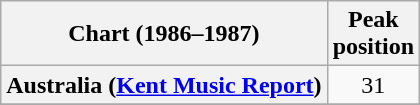<table class="wikitable sortable plainrowheaders" style="text-align:center">
<tr>
<th scope="col">Chart (1986–1987)</th>
<th scope="col">Peak<br>position</th>
</tr>
<tr>
<th scope="row">Australia (<a href='#'>Kent Music Report</a>)</th>
<td align="center">31</td>
</tr>
<tr>
</tr>
</table>
